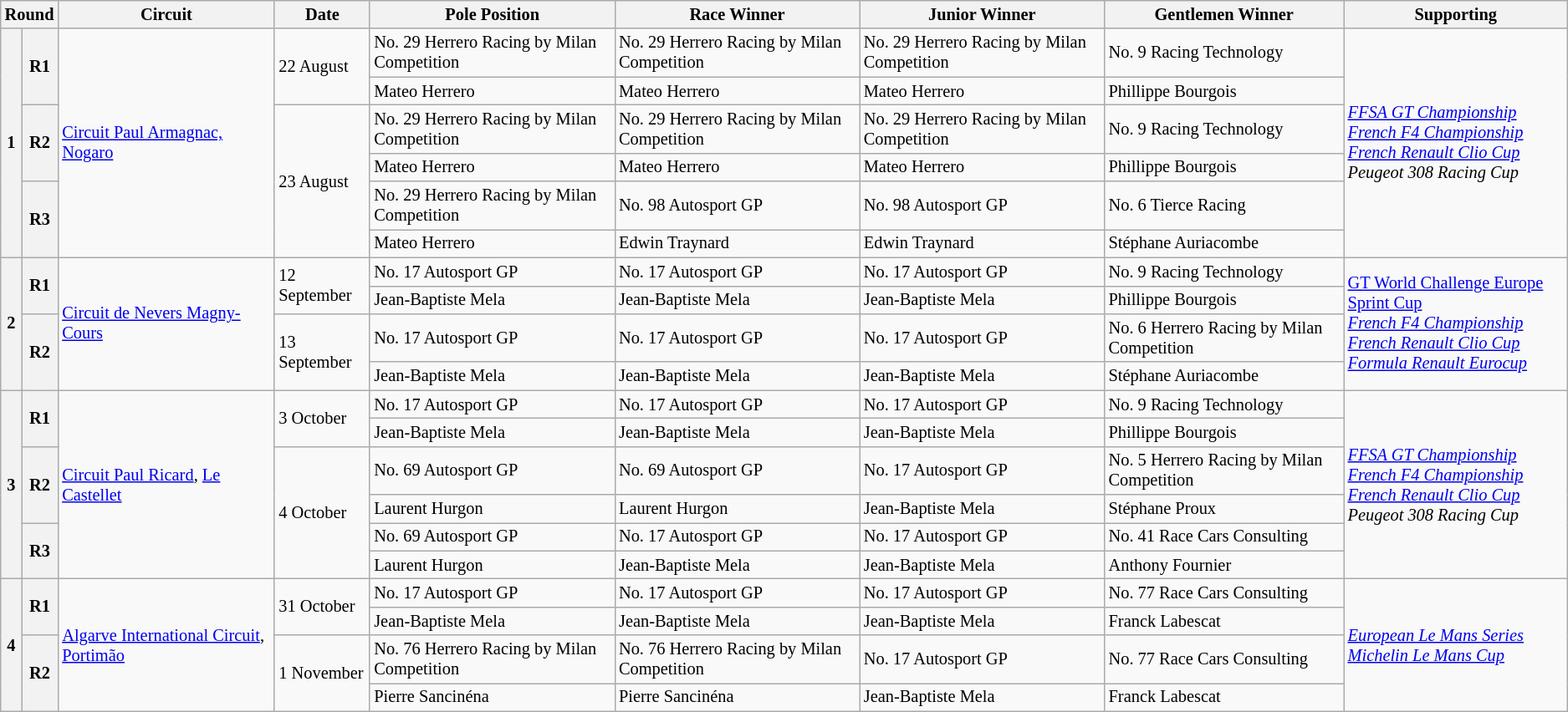<table class="wikitable" style="font-size: 85%;">
<tr>
<th colspan="2">Round</th>
<th>Circuit</th>
<th>Date</th>
<th>Pole Position</th>
<th>Race Winner</th>
<th>Junior Winner</th>
<th>Gentlemen Winner</th>
<th>Supporting</th>
</tr>
<tr>
<th rowspan="6">1</th>
<th rowspan="2">R1</th>
<td rowspan="6"> <a href='#'>Circuit Paul Armagnac, Nogaro</a></td>
<td rowspan="2">22 August</td>
<td> No. 29 Herrero Racing by Milan Competition</td>
<td> No. 29 Herrero Racing by Milan Competition</td>
<td> No. 29 Herrero Racing by Milan Competition</td>
<td> No. 9 Racing Technology</td>
<td rowspan="6"><em><a href='#'>FFSA GT Championship</a></em><br><em><a href='#'>French F4 Championship</a></em><br><a href='#'><em>French Renault Clio Cup</em></a><br><em>Peugeot 308 Racing Cup</em></td>
</tr>
<tr>
<td> Mateo Herrero</td>
<td> Mateo Herrero</td>
<td> Mateo Herrero</td>
<td> Phillippe Bourgois</td>
</tr>
<tr>
<th rowspan="2">R2</th>
<td rowspan="4">23 August</td>
<td> No. 29 Herrero Racing by Milan Competition</td>
<td> No. 29 Herrero Racing by Milan Competition</td>
<td> No. 29 Herrero Racing by Milan Competition</td>
<td> No. 9 Racing Technology</td>
</tr>
<tr>
<td> Mateo Herrero</td>
<td> Mateo Herrero</td>
<td> Mateo Herrero</td>
<td> Phillippe Bourgois</td>
</tr>
<tr>
<th rowspan="2">R3</th>
<td> No. 29 Herrero Racing by Milan Competition</td>
<td> No. 98 Autosport GP</td>
<td> No. 98 Autosport GP</td>
<td> No. 6 Tierce Racing</td>
</tr>
<tr>
<td> Mateo Herrero</td>
<td> Edwin Traynard</td>
<td> Edwin Traynard</td>
<td> Stéphane Auriacombe</td>
</tr>
<tr>
<th rowspan="4">2</th>
<th rowspan="2">R1</th>
<td rowspan="4"> <a href='#'>Circuit de Nevers Magny-Cours</a></td>
<td rowspan="2">12 September</td>
<td> No. 17 Autosport GP</td>
<td> No. 17 Autosport GP</td>
<td> No. 17 Autosport GP</td>
<td> No. 9 Racing Technology</td>
<td rowspan="4"><a href='#'>GT World Challenge Europe Sprint Cup</a><em><br><a href='#'>French F4 Championship</a><br><a href='#'>French Renault Clio Cup</a><br><a href='#'>Formula Renault Eurocup</a></em></td>
</tr>
<tr>
<td> Jean-Baptiste Mela</td>
<td> Jean-Baptiste Mela</td>
<td> Jean-Baptiste Mela</td>
<td> Phillippe Bourgois</td>
</tr>
<tr>
<th rowspan="2">R2</th>
<td rowspan="2">13 September</td>
<td> No. 17 Autosport GP</td>
<td> No. 17 Autosport GP</td>
<td> No. 17 Autosport GP</td>
<td> No. 6 Herrero Racing by Milan Competition</td>
</tr>
<tr>
<td> Jean-Baptiste Mela</td>
<td> Jean-Baptiste Mela</td>
<td> Jean-Baptiste Mela</td>
<td> Stéphane Auriacombe</td>
</tr>
<tr>
<th rowspan="6">3</th>
<th rowspan="2">R1</th>
<td rowspan="6"> <a href='#'>Circuit Paul Ricard</a>, <a href='#'>Le Castellet</a></td>
<td rowspan="2">3 October</td>
<td> No. 17 Autosport GP</td>
<td> No. 17 Autosport GP</td>
<td> No. 17 Autosport GP</td>
<td> No. 9 Racing Technology</td>
<td rowspan="6"><em><a href='#'>FFSA GT Championship</a></em><br><em><a href='#'>French F4 Championship</a></em><br><a href='#'><em>French Renault Clio Cup</em></a><br><em>Peugeot 308 Racing Cup</em></td>
</tr>
<tr>
<td> Jean-Baptiste Mela</td>
<td> Jean-Baptiste Mela</td>
<td> Jean-Baptiste Mela</td>
<td> Phillippe Bourgois</td>
</tr>
<tr>
<th rowspan="2">R2</th>
<td rowspan="4">4 October</td>
<td> No. 69 Autosport GP</td>
<td> No. 69 Autosport GP</td>
<td> No. 17 Autosport GP</td>
<td> No. 5 Herrero Racing by Milan Competition</td>
</tr>
<tr>
<td> Laurent Hurgon</td>
<td> Laurent Hurgon</td>
<td> Jean-Baptiste Mela</td>
<td> Stéphane Proux</td>
</tr>
<tr>
<th rowspan="2">R3</th>
<td> No. 69 Autosport GP</td>
<td> No. 17 Autosport GP</td>
<td> No. 17 Autosport GP</td>
<td> No. 41 Race Cars Consulting</td>
</tr>
<tr>
<td> Laurent Hurgon</td>
<td> Jean-Baptiste Mela</td>
<td> Jean-Baptiste Mela</td>
<td> Anthony Fournier</td>
</tr>
<tr>
<th rowspan="4">4</th>
<th rowspan="2">R1</th>
<td rowspan="4"> <a href='#'>Algarve International Circuit</a>, <a href='#'>Portimão</a></td>
<td rowspan="2">31 October</td>
<td> No. 17 Autosport GP</td>
<td> No. 17 Autosport GP</td>
<td> No. 17 Autosport GP</td>
<td> No. 77 Race Cars Consulting</td>
<td rowspan="4"><em><a href='#'>European Le Mans Series</a></em><br><em><a href='#'>Michelin Le Mans Cup</a></em></td>
</tr>
<tr>
<td> Jean-Baptiste Mela</td>
<td> Jean-Baptiste Mela</td>
<td> Jean-Baptiste Mela</td>
<td> Franck Labescat</td>
</tr>
<tr>
<th rowspan="2">R2</th>
<td rowspan="2">1 November</td>
<td> No. 76 Herrero Racing by Milan Competition</td>
<td> No. 76 Herrero Racing by Milan Competition</td>
<td> No. 17 Autosport GP</td>
<td> No. 77 Race Cars Consulting</td>
</tr>
<tr>
<td> Pierre Sancinéna</td>
<td> Pierre Sancinéna</td>
<td> Jean-Baptiste Mela</td>
<td> Franck Labescat</td>
</tr>
</table>
